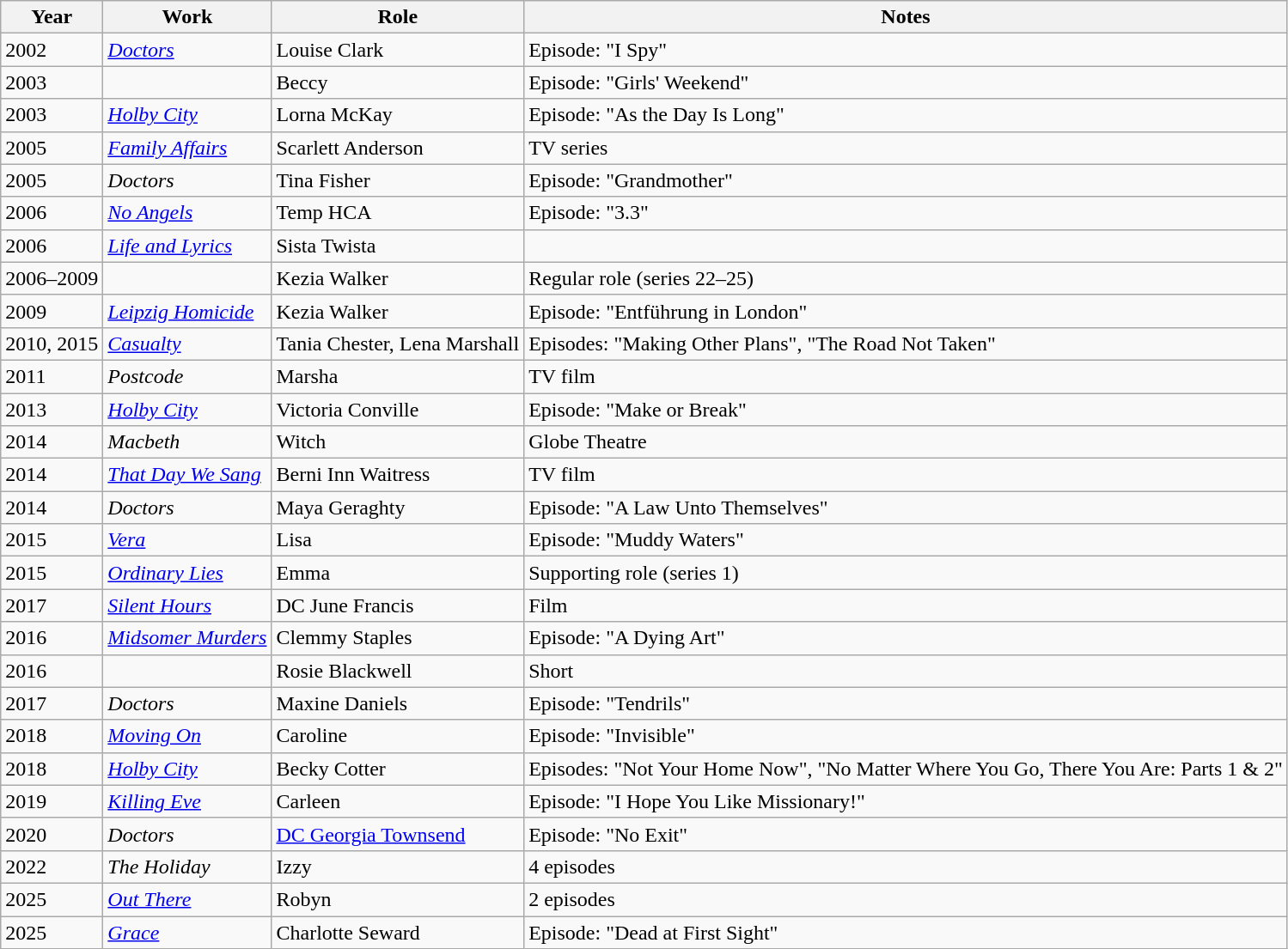<table class="wikitable">
<tr>
<th>Year</th>
<th>Work</th>
<th>Role</th>
<th>Notes</th>
</tr>
<tr>
<td>2002</td>
<td><em><a href='#'>Doctors</a></em></td>
<td>Louise Clark</td>
<td>Episode: "I Spy"</td>
</tr>
<tr>
<td>2003</td>
<td><em></em></td>
<td>Beccy</td>
<td>Episode: "Girls' Weekend"</td>
</tr>
<tr>
<td>2003</td>
<td><em><a href='#'>Holby City</a></em></td>
<td>Lorna McKay</td>
<td>Episode: "As the Day Is Long"</td>
</tr>
<tr>
<td>2005</td>
<td><em><a href='#'>Family Affairs</a></em></td>
<td>Scarlett Anderson</td>
<td>TV series</td>
</tr>
<tr>
<td>2005</td>
<td><em>Doctors</em></td>
<td>Tina Fisher</td>
<td>Episode: "Grandmother"</td>
</tr>
<tr>
<td>2006</td>
<td><em><a href='#'>No Angels</a></em></td>
<td>Temp HCA</td>
<td>Episode: "3.3"</td>
</tr>
<tr>
<td>2006</td>
<td><em><a href='#'>Life and Lyrics</a></em></td>
<td>Sista Twista</td>
<td></td>
</tr>
<tr>
<td>2006–2009</td>
<td><em></em></td>
<td>Kezia Walker</td>
<td>Regular role (series 22–25)</td>
</tr>
<tr>
<td>2009</td>
<td><em><a href='#'>Leipzig Homicide</a></em></td>
<td>Kezia Walker</td>
<td>Episode: "Entführung in London"</td>
</tr>
<tr>
<td>2010, 2015</td>
<td><em><a href='#'>Casualty</a></em></td>
<td>Tania Chester, Lena Marshall</td>
<td>Episodes: "Making Other Plans", "The Road Not Taken"</td>
</tr>
<tr>
<td>2011</td>
<td><em>Postcode</em></td>
<td>Marsha</td>
<td>TV film</td>
</tr>
<tr>
<td>2013</td>
<td><em><a href='#'>Holby City</a></em></td>
<td>Victoria Conville</td>
<td>Episode: "Make or Break"</td>
</tr>
<tr>
<td>2014</td>
<td><em>Macbeth</em></td>
<td>Witch</td>
<td>Globe Theatre</td>
</tr>
<tr>
<td>2014</td>
<td><em><a href='#'>That Day We Sang</a></em></td>
<td>Berni Inn Waitress</td>
<td>TV film</td>
</tr>
<tr>
<td>2014</td>
<td><em>Doctors</em></td>
<td>Maya Geraghty</td>
<td>Episode: "A Law Unto Themselves"</td>
</tr>
<tr>
<td>2015</td>
<td><em><a href='#'>Vera</a></em></td>
<td>Lisa</td>
<td>Episode: "Muddy Waters"</td>
</tr>
<tr>
<td>2015</td>
<td><em><a href='#'>Ordinary Lies</a></em></td>
<td>Emma</td>
<td>Supporting role (series 1)</td>
</tr>
<tr>
<td>2017</td>
<td><em><a href='#'>Silent Hours</a></em></td>
<td>DC June Francis</td>
<td>Film</td>
</tr>
<tr>
<td>2016</td>
<td><em><a href='#'>Midsomer Murders</a></em></td>
<td>Clemmy Staples</td>
<td>Episode: "A Dying Art"</td>
</tr>
<tr>
<td>2016</td>
<td><em></em></td>
<td>Rosie Blackwell</td>
<td>Short</td>
</tr>
<tr>
<td>2017</td>
<td><em>Doctors</em></td>
<td>Maxine Daniels</td>
<td>Episode: "Tendrils"</td>
</tr>
<tr>
<td>2018</td>
<td><em><a href='#'>Moving On</a></em></td>
<td>Caroline</td>
<td>Episode: "Invisible"</td>
</tr>
<tr>
<td>2018</td>
<td><em><a href='#'>Holby City</a></em></td>
<td>Becky Cotter</td>
<td>Episodes: "Not Your Home Now", "No Matter Where You Go, There You Are: Parts 1 & 2"</td>
</tr>
<tr>
<td>2019</td>
<td><em><a href='#'>Killing Eve</a></em></td>
<td>Carleen</td>
<td>Episode: "I Hope You Like Missionary!"</td>
</tr>
<tr>
<td>2020</td>
<td><em>Doctors</em></td>
<td><a href='#'>DC Georgia Townsend</a></td>
<td>Episode: "No Exit"</td>
</tr>
<tr>
<td>2022</td>
<td><em>The Holiday</em></td>
<td>Izzy</td>
<td>4 episodes</td>
</tr>
<tr>
<td>2025</td>
<td><em><a href='#'>Out There</a></em></td>
<td>Robyn</td>
<td>2 episodes</td>
</tr>
<tr>
<td>2025</td>
<td><em><a href='#'>Grace</a></em></td>
<td>Charlotte Seward</td>
<td>Episode: "Dead at First Sight"</td>
</tr>
</table>
